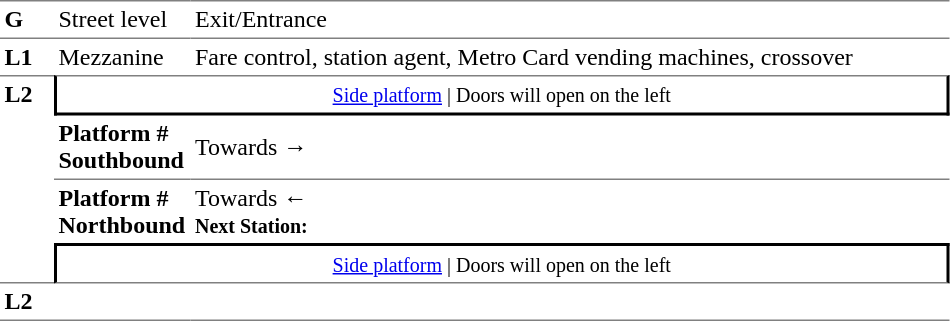<table table border=0 cellspacing=0 cellpadding=3>
<tr>
<td style="border-bottom:solid 1px gray;border-top:solid 1px gray;" width=30 valign=top><strong>G</strong></td>
<td style="border-top:solid 1px gray;border-bottom:solid 1px gray;" width=85 valign=top>Street level</td>
<td style="border-top:solid 1px gray;border-bottom:solid 1px gray;" width=500 valign=top>Exit/Entrance</td>
</tr>
<tr>
<td valign=top><strong>L1</strong></td>
<td valign=top>Mezzanine</td>
<td valign=top>Fare control, station agent, Metro Card vending machines, crossover<br></td>
</tr>
<tr>
<td style="border-top:solid 1px gray;border-bottom:solid 1px gray;" width=30 rowspan=4 valign=top><strong>L2</strong></td>
<td style="border-top:solid 1px gray;border-right:solid 2px black;border-left:solid 2px black;border-bottom:solid 2px black;text-align:center;" colspan=2><small><a href='#'>Side platform</a> | Doors will open on the left </small></td>
</tr>
<tr>
<td style="border-bottom:solid 1px gray;" width=85><span><strong>Platform #</strong><br><strong>Southbound</strong></span></td>
<td style="border-bottom:solid 1px gray;" width=500>Towards → </td>
</tr>
<tr>
<td><span><strong>Platform #</strong><br><strong>Northbound</strong></span></td>
<td>Towards ← <br><small><strong>Next Station:</strong> </small></td>
</tr>
<tr>
<td style="border-top:solid 2px black;border-right:solid 2px black;border-left:solid 2px black;border-bottom:solid 1px gray;" colspan=2  align=center><small><a href='#'>Side platform</a> | Doors will open on the left </small></td>
</tr>
<tr>
<td style="border-bottom:solid 1px gray;" width=30 rowspan=2 valign=top><strong>L2</strong></td>
<td style="border-bottom:solid 1px gray;" width=85></td>
<td style="border-bottom:solid 1px gray;" width=500></td>
</tr>
<tr>
</tr>
</table>
